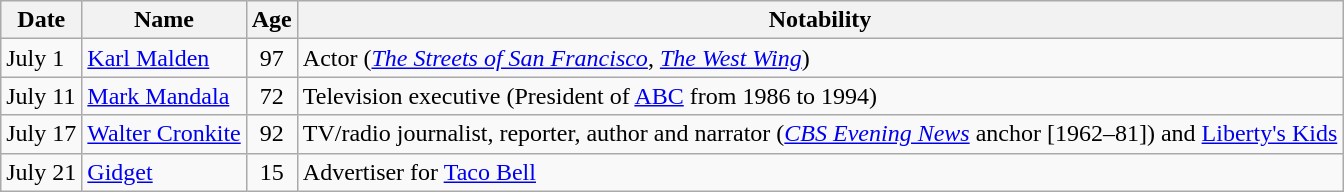<table class="wikitable sortable">
<tr ">
<th>Date</th>
<th>Name</th>
<th>Age</th>
<th class="unsortable">Notability</th>
</tr>
<tr>
<td>July 1</td>
<td><a href='#'>Karl Malden</a></td>
<td style="text-align:center;">97</td>
<td>Actor (<em><a href='#'>The Streets of San Francisco</a></em>, <em><a href='#'>The West Wing</a></em>)</td>
</tr>
<tr>
<td>July 11</td>
<td><a href='#'>Mark Mandala</a></td>
<td style="text-align:center;">72</td>
<td>Television executive (President of <a href='#'>ABC</a> from 1986 to 1994)</td>
</tr>
<tr>
<td>July 17</td>
<td><a href='#'>Walter Cronkite</a></td>
<td style="text-align:center;">92</td>
<td>TV/radio journalist, reporter, author and narrator (<em><a href='#'>CBS Evening News</a></em> anchor [1962–81]) and <a href='#'>Liberty's Kids</a></td>
</tr>
<tr>
<td>July 21</td>
<td><a href='#'>Gidget</a></td>
<td style="text-align:center;">15</td>
<td>Advertiser for <a href='#'>Taco Bell</a></td>
</tr>
</table>
